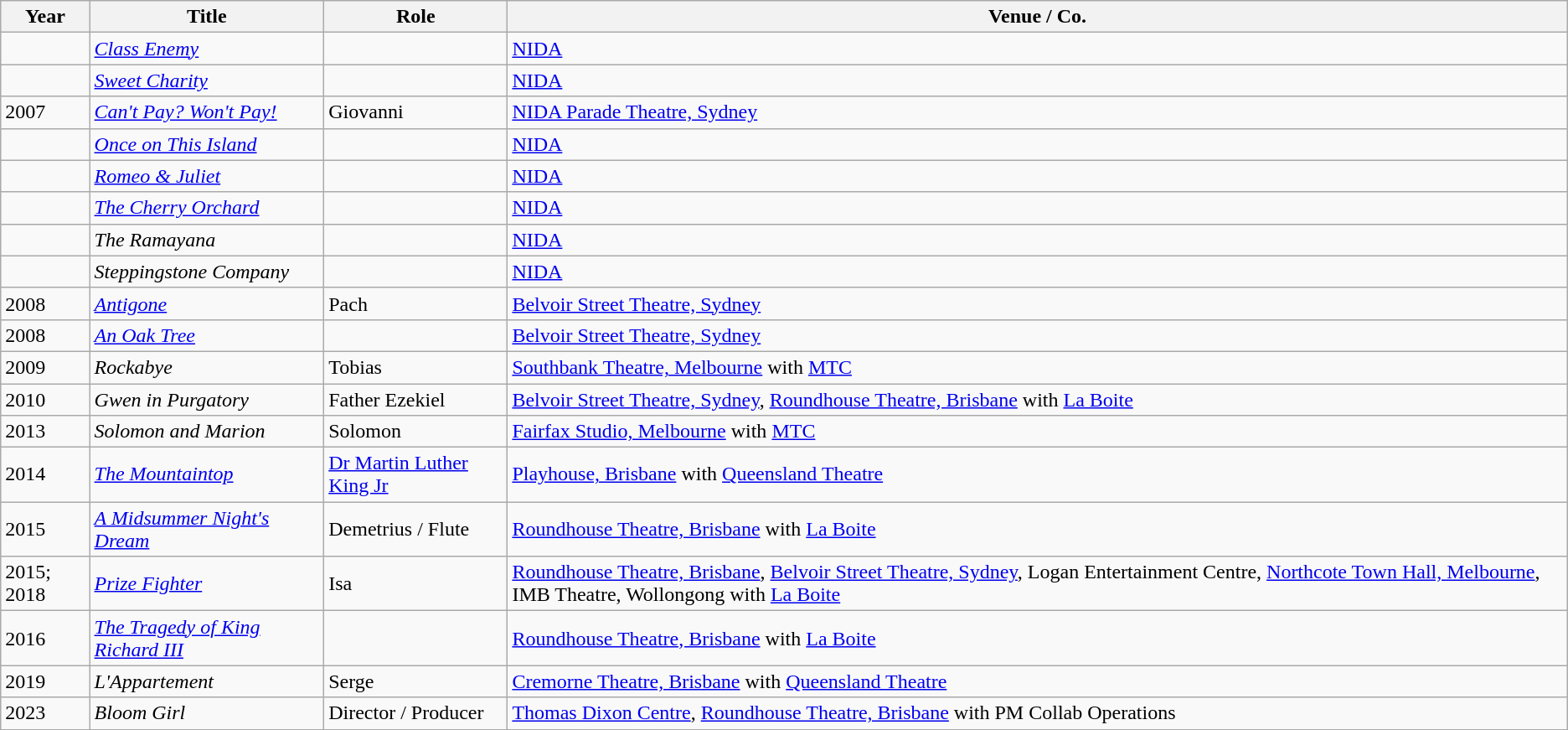<table class="wikitable sortable">
<tr>
<th>Year</th>
<th>Title</th>
<th>Role</th>
<th class="unsortable">Venue / Co.</th>
</tr>
<tr>
<td></td>
<td><em><a href='#'>Class Enemy</a></em></td>
<td></td>
<td><a href='#'>NIDA</a></td>
</tr>
<tr>
<td></td>
<td><em><a href='#'>Sweet Charity</a></em></td>
<td></td>
<td><a href='#'>NIDA</a></td>
</tr>
<tr>
<td>2007</td>
<td><em><a href='#'>Can't Pay? Won't Pay!</a></em></td>
<td>Giovanni</td>
<td><a href='#'>NIDA Parade Theatre, Sydney</a></td>
</tr>
<tr>
<td></td>
<td><em><a href='#'>Once on This Island</a></em></td>
<td></td>
<td><a href='#'>NIDA</a></td>
</tr>
<tr>
<td></td>
<td><em><a href='#'>Romeo & Juliet</a></em></td>
<td></td>
<td><a href='#'>NIDA</a></td>
</tr>
<tr>
<td></td>
<td><em><a href='#'>The Cherry Orchard</a></em></td>
<td></td>
<td><a href='#'>NIDA</a></td>
</tr>
<tr>
<td></td>
<td><em>The Ramayana</em></td>
<td></td>
<td><a href='#'>NIDA</a></td>
</tr>
<tr>
<td></td>
<td><em>Steppingstone Company</em></td>
<td></td>
<td><a href='#'>NIDA</a></td>
</tr>
<tr>
<td>2008</td>
<td><em><a href='#'>Antigone</a></em></td>
<td>Pach</td>
<td><a href='#'>Belvoir Street Theatre, Sydney</a></td>
</tr>
<tr>
<td>2008</td>
<td><em><a href='#'>An Oak Tree</a></em></td>
<td></td>
<td><a href='#'>Belvoir Street Theatre, Sydney</a></td>
</tr>
<tr>
<td>2009</td>
<td><em>Rockabye</em></td>
<td>Tobias</td>
<td><a href='#'>Southbank Theatre, Melbourne</a> with <a href='#'>MTC</a></td>
</tr>
<tr>
<td>2010</td>
<td><em>Gwen in Purgatory</em></td>
<td>Father Ezekiel</td>
<td><a href='#'>Belvoir Street Theatre, Sydney</a>, <a href='#'>Roundhouse Theatre, Brisbane</a> with <a href='#'>La Boite</a></td>
</tr>
<tr>
<td>2013</td>
<td><em>Solomon and Marion</em></td>
<td>Solomon</td>
<td><a href='#'>Fairfax Studio, Melbourne</a> with <a href='#'>MTC</a></td>
</tr>
<tr>
<td>2014</td>
<td><em><a href='#'>The Mountaintop</a></em></td>
<td><a href='#'>Dr Martin Luther King Jr</a></td>
<td><a href='#'>Playhouse, Brisbane</a> with <a href='#'>Queensland Theatre</a></td>
</tr>
<tr>
<td>2015</td>
<td><em><a href='#'>A Midsummer Night's Dream</a></em></td>
<td>Demetrius / Flute</td>
<td><a href='#'>Roundhouse Theatre, Brisbane</a> with <a href='#'>La Boite</a></td>
</tr>
<tr>
<td>2015; 2018</td>
<td><em><a href='#'>Prize Fighter</a></em></td>
<td>Isa</td>
<td><a href='#'>Roundhouse Theatre, Brisbane</a>, <a href='#'>Belvoir Street Theatre, Sydney</a>, Logan Entertainment Centre, <a href='#'>Northcote Town Hall, Melbourne</a>, IMB Theatre, Wollongong with <a href='#'>La Boite</a></td>
</tr>
<tr>
<td>2016</td>
<td><em><a href='#'>The Tragedy of King Richard III</a></em></td>
<td></td>
<td><a href='#'>Roundhouse Theatre, Brisbane</a> with <a href='#'>La Boite</a></td>
</tr>
<tr>
<td>2019</td>
<td><em>L'Appartement</em></td>
<td>Serge</td>
<td><a href='#'>Cremorne Theatre, Brisbane</a> with <a href='#'>Queensland Theatre</a></td>
</tr>
<tr>
<td>2023</td>
<td><em>Bloom Girl</em></td>
<td>Director / Producer</td>
<td><a href='#'>Thomas Dixon Centre</a>, <a href='#'>Roundhouse Theatre, Brisbane</a> with PM Collab Operations</td>
</tr>
</table>
